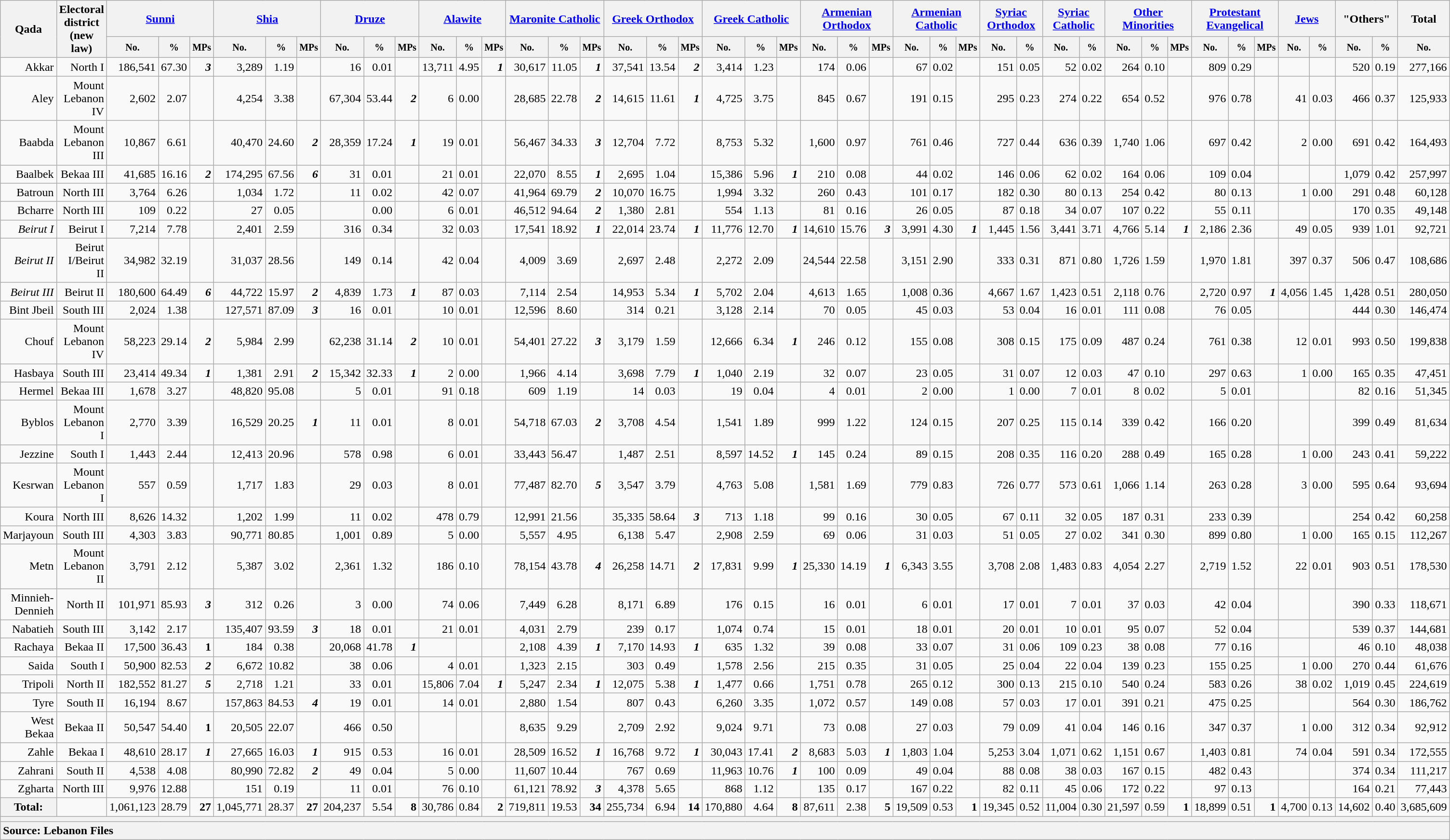<table class="wikitable sortable" style=text-align:right>
<tr>
<th rowspan=2>Qada</th>
<th rowspan=2>Electoral district (new law)</th>
<th colspan=3><a href='#'>Sunni</a></th>
<th colspan=3><a href='#'>Shia</a></th>
<th colspan=3><a href='#'>Druze</a></th>
<th colspan=3><a href='#'>Alawite</a></th>
<th colspan=3><a href='#'>Maronite Catholic</a></th>
<th colspan=3><a href='#'>Greek Orthodox</a></th>
<th colspan=3><a href='#'>Greek Catholic</a></th>
<th colspan=3><a href='#'>Armenian Orthodox</a></th>
<th colspan=3><a href='#'>Armenian Catholic</a></th>
<th colspan=2><a href='#'>Syriac Orthodox</a></th>
<th colspan=2><a href='#'>Syriac Catholic</a></th>
<th colspan=3><a href='#'>Other Minorities</a></th>
<th colspan=3><a href='#'>Protestant Evangelical</a></th>
<th colspan=2><a href='#'>Jews</a></th>
<th colspan=2>"Others"</th>
<th>Total</th>
</tr>
<tr>
<th><small>No.</small></th>
<th><small>%</small></th>
<th><small>MPs</small></th>
<th><small>No.</small></th>
<th><small>%</small></th>
<th><small>MPs</small></th>
<th><small>No.</small></th>
<th><small>%</small></th>
<th><small>MPs</small></th>
<th><small>No.</small></th>
<th><small>%</small></th>
<th><small>MPs</small></th>
<th><small>No.</small></th>
<th><small>%</small></th>
<th><small>MPs</small></th>
<th><small>No.</small></th>
<th><small>%</small></th>
<th><small>MPs</small></th>
<th><small>No.</small></th>
<th><small>%</small></th>
<th><small>MPs</small></th>
<th><small>No.</small></th>
<th><small>%</small></th>
<th><small>MPs</small></th>
<th><small>No.</small></th>
<th><small>%</small></th>
<th><small>MPs</small></th>
<th><small>No.</small></th>
<th><small>%</small></th>
<th><small>No.</small></th>
<th><small>%</small></th>
<th><small>No.</small></th>
<th><small>%</small></th>
<th><small>MPs</small></th>
<th><small>No.</small></th>
<th><small>%</small></th>
<th><small>MPs</small></th>
<th><small>No.</small></th>
<th><small>%</small></th>
<th><small>No.</small></th>
<th><small>%</small></th>
<th><small>No.</small></th>
</tr>
<tr>
<td>Akkar</td>
<td>North I</td>
<td>186,541</td>
<td>67.30</td>
<td><strong><em>3</em></strong></td>
<td>3,289</td>
<td>1.19</td>
<td></td>
<td>16</td>
<td>0.01</td>
<td></td>
<td>13,711</td>
<td>4.95</td>
<td><strong><em>1</em></strong></td>
<td>30,617</td>
<td>11.05</td>
<td><strong><em>1</em></strong></td>
<td>37,541</td>
<td>13.54</td>
<td><strong><em>2</em></strong></td>
<td>3,414</td>
<td>1.23</td>
<td></td>
<td>174</td>
<td>0.06</td>
<td></td>
<td>67</td>
<td>0.02</td>
<td></td>
<td>151</td>
<td>0.05</td>
<td>52</td>
<td>0.02</td>
<td>264</td>
<td>0.10</td>
<td></td>
<td>809</td>
<td>0.29</td>
<td></td>
<td></td>
<td></td>
<td>520</td>
<td>0.19</td>
<td>277,166</td>
</tr>
<tr>
<td>Aley</td>
<td>Mount Lebanon IV</td>
<td>2,602</td>
<td>2.07</td>
<td></td>
<td>4,254</td>
<td>3.38</td>
<td></td>
<td>67,304</td>
<td>53.44</td>
<td><strong><em>2</em></strong></td>
<td>6</td>
<td>0.00</td>
<td></td>
<td>28,685</td>
<td>22.78</td>
<td><strong><em>2</em></strong></td>
<td>14,615</td>
<td>11.61</td>
<td><strong><em>1</em></strong></td>
<td>4,725</td>
<td>3.75</td>
<td></td>
<td>845</td>
<td>0.67</td>
<td></td>
<td>191</td>
<td>0.15</td>
<td></td>
<td>295</td>
<td>0.23</td>
<td>274</td>
<td>0.22</td>
<td>654</td>
<td>0.52</td>
<td></td>
<td>976</td>
<td>0.78</td>
<td></td>
<td>41</td>
<td>0.03</td>
<td>466</td>
<td>0.37</td>
<td>125,933</td>
</tr>
<tr>
<td>Baabda</td>
<td>Mount Lebanon III</td>
<td>10,867</td>
<td>6.61</td>
<td></td>
<td>40,470</td>
<td>24.60</td>
<td><strong><em>2</em></strong></td>
<td>28,359</td>
<td>17.24</td>
<td><strong><em>1</em></strong></td>
<td>19</td>
<td>0.01</td>
<td></td>
<td>56,467</td>
<td>34.33</td>
<td><strong><em>3</em></strong></td>
<td>12,704</td>
<td>7.72</td>
<td></td>
<td>8,753</td>
<td>5.32</td>
<td></td>
<td>1,600</td>
<td>0.97</td>
<td></td>
<td>761</td>
<td>0.46</td>
<td></td>
<td>727</td>
<td>0.44</td>
<td>636</td>
<td>0.39</td>
<td>1,740</td>
<td>1.06</td>
<td></td>
<td>697</td>
<td>0.42</td>
<td></td>
<td>2</td>
<td>0.00</td>
<td>691</td>
<td>0.42</td>
<td>164,493</td>
</tr>
<tr>
<td>Baalbek</td>
<td>Bekaa III</td>
<td>41,685</td>
<td>16.16</td>
<td><strong><em>2</em></strong></td>
<td>174,295</td>
<td>67.56</td>
<td><strong><em>6</em></strong></td>
<td>31</td>
<td>0.01</td>
<td></td>
<td>21</td>
<td>0.01</td>
<td></td>
<td>22,070</td>
<td>8.55</td>
<td><strong><em>1</em></strong></td>
<td>2,695</td>
<td>1.04</td>
<td></td>
<td>15,386</td>
<td>5.96</td>
<td><strong><em>1</em></strong></td>
<td>210</td>
<td>0.08</td>
<td></td>
<td>44</td>
<td>0.02</td>
<td></td>
<td>146</td>
<td>0.06</td>
<td>62</td>
<td>0.02</td>
<td>164</td>
<td>0.06</td>
<td></td>
<td>109</td>
<td>0.04</td>
<td></td>
<td></td>
<td></td>
<td>1,079</td>
<td>0.42</td>
<td>257,997</td>
</tr>
<tr>
<td>Batroun</td>
<td>North III</td>
<td>3,764</td>
<td>6.26</td>
<td></td>
<td>1,034</td>
<td>1.72</td>
<td></td>
<td>11</td>
<td>0.02</td>
<td></td>
<td>42</td>
<td>0.07</td>
<td></td>
<td>41,964</td>
<td>69.79</td>
<td><strong><em>2</em></strong></td>
<td>10,070</td>
<td>16.75</td>
<td></td>
<td>1,994</td>
<td>3.32</td>
<td></td>
<td>260</td>
<td>0.43</td>
<td></td>
<td>101</td>
<td>0.17</td>
<td></td>
<td>182</td>
<td>0.30</td>
<td>80</td>
<td>0.13</td>
<td>254</td>
<td>0.42</td>
<td></td>
<td>80</td>
<td>0.13</td>
<td></td>
<td>1</td>
<td>0.00</td>
<td>291</td>
<td>0.48</td>
<td>60,128</td>
</tr>
<tr>
<td>Bcharre</td>
<td>North III</td>
<td>109</td>
<td>0.22</td>
<td></td>
<td>27</td>
<td>0.05</td>
<td></td>
<td></td>
<td>0.00</td>
<td></td>
<td>6</td>
<td>0.01</td>
<td></td>
<td>46,512</td>
<td>94.64</td>
<td><strong><em>2</em></strong></td>
<td>1,380</td>
<td>2.81</td>
<td></td>
<td>554</td>
<td>1.13</td>
<td></td>
<td>81</td>
<td>0.16</td>
<td></td>
<td>26</td>
<td>0.05</td>
<td></td>
<td>87</td>
<td>0.18</td>
<td>34</td>
<td>0.07</td>
<td>107</td>
<td>0.22</td>
<td></td>
<td>55</td>
<td>0.11</td>
<td></td>
<td></td>
<td></td>
<td>170</td>
<td>0.35</td>
<td>49,148</td>
</tr>
<tr>
<td><em>Beirut I</em></td>
<td>Beirut I</td>
<td>7,214</td>
<td>7.78</td>
<td></td>
<td>2,401</td>
<td>2.59</td>
<td></td>
<td>316</td>
<td>0.34</td>
<td></td>
<td>32</td>
<td>0.03</td>
<td></td>
<td>17,541</td>
<td>18.92</td>
<td><strong><em>1</em></strong></td>
<td>22,014</td>
<td>23.74</td>
<td><strong><em>1</em></strong></td>
<td>11,776</td>
<td>12.70</td>
<td><strong><em>1</em></strong></td>
<td>14,610</td>
<td>15.76</td>
<td><strong><em>3</em></strong></td>
<td>3,991</td>
<td>4.30</td>
<td><strong><em>1</em></strong></td>
<td>1,445</td>
<td>1.56</td>
<td>3,441</td>
<td>3.71</td>
<td>4,766</td>
<td>5.14</td>
<td><strong><em>1</em></strong></td>
<td>2,186</td>
<td>2.36</td>
<td></td>
<td>49</td>
<td>0.05</td>
<td>939</td>
<td>1.01</td>
<td>92,721</td>
</tr>
<tr>
<td><em>Beirut II</em></td>
<td>Beirut I/Beirut II</td>
<td>34,982</td>
<td>32.19</td>
<td></td>
<td>31,037</td>
<td>28.56</td>
<td></td>
<td>149</td>
<td>0.14</td>
<td></td>
<td>42</td>
<td>0.04</td>
<td></td>
<td>4,009</td>
<td>3.69</td>
<td></td>
<td>2,697</td>
<td>2.48</td>
<td></td>
<td>2,272</td>
<td>2.09</td>
<td></td>
<td>24,544</td>
<td>22.58</td>
<td></td>
<td>3,151</td>
<td>2.90</td>
<td></td>
<td>333</td>
<td>0.31</td>
<td>871</td>
<td>0.80</td>
<td>1,726</td>
<td>1.59</td>
<td></td>
<td>1,970</td>
<td>1.81</td>
<td></td>
<td>397</td>
<td>0.37</td>
<td>506</td>
<td>0.47</td>
<td>108,686</td>
</tr>
<tr>
<td><em>Beirut III</em></td>
<td>Beirut II</td>
<td>180,600</td>
<td>64.49</td>
<td><strong><em>6</em></strong></td>
<td>44,722</td>
<td>15.97</td>
<td><strong><em>2</em></strong></td>
<td>4,839</td>
<td>1.73</td>
<td><strong><em>1</em></strong></td>
<td>87</td>
<td>0.03</td>
<td></td>
<td>7,114</td>
<td>2.54</td>
<td></td>
<td>14,953</td>
<td>5.34</td>
<td><strong><em>1</em></strong></td>
<td>5,702</td>
<td>2.04</td>
<td></td>
<td>4,613</td>
<td>1.65</td>
<td></td>
<td>1,008</td>
<td>0.36</td>
<td></td>
<td>4,667</td>
<td>1.67</td>
<td>1,423</td>
<td>0.51</td>
<td>2,118</td>
<td>0.76</td>
<td></td>
<td>2,720</td>
<td>0.97</td>
<td><strong><em>1</em></strong></td>
<td>4,056</td>
<td>1.45</td>
<td>1,428</td>
<td>0.51</td>
<td>280,050</td>
</tr>
<tr>
<td>Bint Jbeil</td>
<td>South III</td>
<td>2,024</td>
<td>1.38</td>
<td></td>
<td>127,571</td>
<td>87.09</td>
<td><strong><em>3</em></strong></td>
<td>16</td>
<td>0.01</td>
<td></td>
<td>10</td>
<td>0.01</td>
<td></td>
<td>12,596</td>
<td>8.60</td>
<td></td>
<td>314</td>
<td>0.21</td>
<td></td>
<td>3,128</td>
<td>2.14</td>
<td></td>
<td>70</td>
<td>0.05</td>
<td></td>
<td>45</td>
<td>0.03</td>
<td></td>
<td>53</td>
<td>0.04</td>
<td>16</td>
<td>0.01</td>
<td>111</td>
<td>0.08</td>
<td></td>
<td>76</td>
<td>0.05</td>
<td></td>
<td></td>
<td></td>
<td>444</td>
<td>0.30</td>
<td>146,474</td>
</tr>
<tr>
<td>Chouf</td>
<td>Mount Lebanon IV</td>
<td>58,223</td>
<td>29.14</td>
<td><strong><em>2</em></strong></td>
<td>5,984</td>
<td>2.99</td>
<td></td>
<td>62,238</td>
<td>31.14</td>
<td><strong><em>2</em></strong></td>
<td>10</td>
<td>0.01</td>
<td></td>
<td>54,401</td>
<td>27.22</td>
<td><strong><em>3</em></strong></td>
<td>3,179</td>
<td>1.59</td>
<td></td>
<td>12,666</td>
<td>6.34</td>
<td><strong><em>1</em></strong></td>
<td>246</td>
<td>0.12</td>
<td></td>
<td>155</td>
<td>0.08</td>
<td></td>
<td>308</td>
<td>0.15</td>
<td>175</td>
<td>0.09</td>
<td>487</td>
<td>0.24</td>
<td></td>
<td>761</td>
<td>0.38</td>
<td></td>
<td>12</td>
<td>0.01</td>
<td>993</td>
<td>0.50</td>
<td>199,838</td>
</tr>
<tr>
<td>Hasbaya</td>
<td>South III</td>
<td>23,414</td>
<td>49.34</td>
<td><strong><em>1</em></strong></td>
<td>1,381</td>
<td>2.91</td>
<td><strong><em>2</em></strong></td>
<td>15,342</td>
<td>32.33</td>
<td><strong><em>1</em></strong></td>
<td>2</td>
<td>0.00</td>
<td></td>
<td>1,966</td>
<td>4.14</td>
<td></td>
<td>3,698</td>
<td>7.79</td>
<td><strong><em>1</em></strong></td>
<td>1,040</td>
<td>2.19</td>
<td></td>
<td>32</td>
<td>0.07</td>
<td></td>
<td>23</td>
<td>0.05</td>
<td></td>
<td>31</td>
<td>0.07</td>
<td>12</td>
<td>0.03</td>
<td>47</td>
<td>0.10</td>
<td></td>
<td>297</td>
<td>0.63</td>
<td></td>
<td>1</td>
<td>0.00</td>
<td>165</td>
<td>0.35</td>
<td>47,451</td>
</tr>
<tr>
<td>Hermel</td>
<td>Bekaa III</td>
<td>1,678</td>
<td>3.27</td>
<td></td>
<td>48,820</td>
<td>95.08</td>
<td></td>
<td>5</td>
<td>0.01</td>
<td></td>
<td>91</td>
<td>0.18</td>
<td></td>
<td>609</td>
<td>1.19</td>
<td></td>
<td>14</td>
<td>0.03</td>
<td></td>
<td>19</td>
<td>0.04</td>
<td></td>
<td>4</td>
<td>0.01</td>
<td></td>
<td>2</td>
<td>0.00</td>
<td></td>
<td>1</td>
<td>0.00</td>
<td>7</td>
<td>0.01</td>
<td>8</td>
<td>0.02</td>
<td></td>
<td>5</td>
<td>0.01</td>
<td></td>
<td></td>
<td></td>
<td>82</td>
<td>0.16</td>
<td>51,345</td>
</tr>
<tr>
<td>Byblos</td>
<td>Mount Lebanon I</td>
<td>2,770</td>
<td>3.39</td>
<td></td>
<td>16,529</td>
<td>20.25</td>
<td><strong><em>1</em></strong></td>
<td>11</td>
<td>0.01</td>
<td></td>
<td>8</td>
<td>0.01</td>
<td></td>
<td>54,718</td>
<td>67.03</td>
<td><strong><em>2</em></strong></td>
<td>3,708</td>
<td>4.54</td>
<td></td>
<td>1,541</td>
<td>1.89</td>
<td></td>
<td>999</td>
<td>1.22</td>
<td></td>
<td>124</td>
<td>0.15</td>
<td></td>
<td>207</td>
<td>0.25</td>
<td>115</td>
<td>0.14</td>
<td>339</td>
<td>0.42</td>
<td></td>
<td>166</td>
<td>0.20</td>
<td></td>
<td></td>
<td></td>
<td>399</td>
<td>0.49</td>
<td>81,634</td>
</tr>
<tr>
<td>Jezzine</td>
<td>South I</td>
<td>1,443</td>
<td>2.44</td>
<td></td>
<td>12,413</td>
<td>20.96</td>
<td></td>
<td>578</td>
<td>0.98</td>
<td></td>
<td>6</td>
<td>0.01</td>
<td></td>
<td>33,443</td>
<td>56.47</td>
<td></td>
<td>1,487</td>
<td>2.51</td>
<td></td>
<td>8,597</td>
<td>14.52</td>
<td><strong><em>1</em></strong></td>
<td>145</td>
<td>0.24</td>
<td></td>
<td>89</td>
<td>0.15</td>
<td></td>
<td>208</td>
<td>0.35</td>
<td>116</td>
<td>0.20</td>
<td>288</td>
<td>0.49</td>
<td></td>
<td>165</td>
<td>0.28</td>
<td></td>
<td>1</td>
<td>0.00</td>
<td>243</td>
<td>0.41</td>
<td>59,222</td>
</tr>
<tr>
<td>Kesrwan</td>
<td>Mount Lebanon I</td>
<td>557</td>
<td>0.59</td>
<td></td>
<td>1,717</td>
<td>1.83</td>
<td></td>
<td>29</td>
<td>0.03</td>
<td></td>
<td>8</td>
<td>0.01</td>
<td></td>
<td>77,487</td>
<td>82.70</td>
<td><strong><em>5</em></strong></td>
<td>3,547</td>
<td>3.79</td>
<td></td>
<td>4,763</td>
<td>5.08</td>
<td></td>
<td>1,581</td>
<td>1.69</td>
<td></td>
<td>779</td>
<td>0.83</td>
<td></td>
<td>726</td>
<td>0.77</td>
<td>573</td>
<td>0.61</td>
<td>1,066</td>
<td>1.14</td>
<td></td>
<td>263</td>
<td>0.28</td>
<td></td>
<td>3</td>
<td>0.00</td>
<td>595</td>
<td>0.64</td>
<td>93,694</td>
</tr>
<tr>
<td>Koura</td>
<td>North III</td>
<td>8,626</td>
<td>14.32</td>
<td></td>
<td>1,202</td>
<td>1.99</td>
<td></td>
<td>11</td>
<td>0.02</td>
<td></td>
<td>478</td>
<td>0.79</td>
<td></td>
<td>12,991</td>
<td>21.56</td>
<td></td>
<td>35,335</td>
<td>58.64</td>
<td><strong><em>3</em></strong></td>
<td>713</td>
<td>1.18</td>
<td></td>
<td>99</td>
<td>0.16</td>
<td></td>
<td>30</td>
<td>0.05</td>
<td></td>
<td>67</td>
<td>0.11</td>
<td>32</td>
<td>0.05</td>
<td>187</td>
<td>0.31</td>
<td></td>
<td>233</td>
<td>0.39</td>
<td></td>
<td></td>
<td></td>
<td>254</td>
<td>0.42</td>
<td>60,258</td>
</tr>
<tr>
<td>Marjayoun</td>
<td>South III</td>
<td>4,303</td>
<td>3.83</td>
<td></td>
<td>90,771</td>
<td>80.85</td>
<td></td>
<td>1,001</td>
<td>0.89</td>
<td></td>
<td>5</td>
<td>0.00</td>
<td></td>
<td>5,557</td>
<td>4.95</td>
<td></td>
<td>6,138</td>
<td>5.47</td>
<td></td>
<td>2,908</td>
<td>2.59</td>
<td></td>
<td>69</td>
<td>0.06</td>
<td></td>
<td>31</td>
<td>0.03</td>
<td></td>
<td>51</td>
<td>0.05</td>
<td>27</td>
<td>0.02</td>
<td>341</td>
<td>0.30</td>
<td></td>
<td>899</td>
<td>0.80</td>
<td></td>
<td>1</td>
<td>0.00</td>
<td>165</td>
<td>0.15</td>
<td>112,267</td>
</tr>
<tr>
<td>Metn</td>
<td>Mount Lebanon II</td>
<td>3,791</td>
<td>2.12</td>
<td></td>
<td>5,387</td>
<td>3.02</td>
<td></td>
<td>2,361</td>
<td>1.32</td>
<td></td>
<td>186</td>
<td>0.10</td>
<td></td>
<td>78,154</td>
<td>43.78</td>
<td><strong><em>4</em></strong></td>
<td>26,258</td>
<td>14.71</td>
<td><strong><em>2</em></strong></td>
<td>17,831</td>
<td>9.99</td>
<td><strong><em>1</em></strong></td>
<td>25,330</td>
<td>14.19</td>
<td><strong><em>1</em></strong></td>
<td>6,343</td>
<td>3.55</td>
<td></td>
<td>3,708</td>
<td>2.08</td>
<td>1,483</td>
<td>0.83</td>
<td>4,054</td>
<td>2.27</td>
<td></td>
<td>2,719</td>
<td>1.52</td>
<td></td>
<td>22</td>
<td>0.01</td>
<td>903</td>
<td>0.51</td>
<td>178,530</td>
</tr>
<tr>
<td>Minnieh-Dennieh</td>
<td>North II</td>
<td>101,971</td>
<td>85.93</td>
<td><strong><em>3</em></strong></td>
<td>312</td>
<td>0.26</td>
<td></td>
<td>3</td>
<td>0.00</td>
<td></td>
<td>74</td>
<td>0.06</td>
<td></td>
<td>7,449</td>
<td>6.28</td>
<td></td>
<td>8,171</td>
<td>6.89</td>
<td></td>
<td>176</td>
<td>0.15</td>
<td></td>
<td>16</td>
<td>0.01</td>
<td></td>
<td>6</td>
<td>0.01</td>
<td></td>
<td>17</td>
<td>0.01</td>
<td>7</td>
<td>0.01</td>
<td>37</td>
<td>0.03</td>
<td></td>
<td>42</td>
<td>0.04</td>
<td></td>
<td></td>
<td></td>
<td>390</td>
<td>0.33</td>
<td>118,671</td>
</tr>
<tr>
<td>Nabatieh</td>
<td>South III</td>
<td>3,142</td>
<td>2.17</td>
<td></td>
<td>135,407</td>
<td>93.59</td>
<td><strong><em>3</em></strong></td>
<td>18</td>
<td>0.01</td>
<td></td>
<td>21</td>
<td>0.01</td>
<td></td>
<td>4,031</td>
<td>2.79</td>
<td></td>
<td>239</td>
<td>0.17</td>
<td></td>
<td>1,074</td>
<td>0.74</td>
<td></td>
<td>15</td>
<td>0.01</td>
<td></td>
<td>18</td>
<td>0.01</td>
<td></td>
<td>20</td>
<td>0.01</td>
<td>10</td>
<td>0.01</td>
<td>95</td>
<td>0.07</td>
<td></td>
<td>52</td>
<td>0.04</td>
<td></td>
<td></td>
<td></td>
<td>539</td>
<td>0.37</td>
<td>144,681</td>
</tr>
<tr>
<td>Rachaya</td>
<td>Bekaa II</td>
<td>17,500</td>
<td>36.43</td>
<td><strong>1</strong></td>
<td>184</td>
<td>0.38</td>
<td></td>
<td>20,068</td>
<td>41.78</td>
<td><strong><em>1</em></strong></td>
<td></td>
<td></td>
<td></td>
<td>2,108</td>
<td>4.39</td>
<td><strong><em>1</em></strong></td>
<td>7,170</td>
<td>14.93</td>
<td><strong><em>1</em></strong></td>
<td>635</td>
<td>1.32</td>
<td></td>
<td>39</td>
<td>0.08</td>
<td></td>
<td>33</td>
<td>0.07</td>
<td></td>
<td>31</td>
<td>0.06</td>
<td>109</td>
<td>0.23</td>
<td>38</td>
<td>0.08</td>
<td></td>
<td>77</td>
<td>0.16</td>
<td></td>
<td></td>
<td></td>
<td>46</td>
<td>0.10</td>
<td>48,038</td>
</tr>
<tr>
<td>Saida</td>
<td>South I</td>
<td>50,900</td>
<td>82.53</td>
<td><strong><em>2</em></strong></td>
<td>6,672</td>
<td>10.82</td>
<td></td>
<td>38</td>
<td>0.06</td>
<td></td>
<td>4</td>
<td>0.01</td>
<td></td>
<td>1,323</td>
<td>2.15</td>
<td></td>
<td>303</td>
<td>0.49</td>
<td></td>
<td>1,578</td>
<td>2.56</td>
<td></td>
<td>215</td>
<td>0.35</td>
<td></td>
<td>31</td>
<td>0.05</td>
<td></td>
<td>25</td>
<td>0.04</td>
<td>22</td>
<td>0.04</td>
<td>139</td>
<td>0.23</td>
<td></td>
<td>155</td>
<td>0.25</td>
<td></td>
<td>1</td>
<td>0.00</td>
<td>270</td>
<td>0.44</td>
<td>61,676</td>
</tr>
<tr>
<td>Tripoli</td>
<td>North II</td>
<td>182,552</td>
<td>81.27</td>
<td><strong><em>5</em></strong></td>
<td>2,718</td>
<td>1.21</td>
<td></td>
<td>33</td>
<td>0.01</td>
<td></td>
<td>15,806</td>
<td>7.04</td>
<td><strong><em>1</em></strong></td>
<td>5,247</td>
<td>2.34</td>
<td><strong><em>1</em></strong></td>
<td>12,075</td>
<td>5.38</td>
<td><strong><em>1</em></strong></td>
<td>1,477</td>
<td>0.66</td>
<td></td>
<td>1,751</td>
<td>0.78</td>
<td></td>
<td>265</td>
<td>0.12</td>
<td></td>
<td>300</td>
<td>0.13</td>
<td>215</td>
<td>0.10</td>
<td>540</td>
<td>0.24</td>
<td></td>
<td>583</td>
<td>0.26</td>
<td></td>
<td>38</td>
<td>0.02</td>
<td>1,019</td>
<td>0.45</td>
<td>224,619</td>
</tr>
<tr>
<td>Tyre</td>
<td>South II</td>
<td>16,194</td>
<td>8.67</td>
<td></td>
<td>157,863</td>
<td>84.53</td>
<td><strong><em>4</em></strong></td>
<td>19</td>
<td>0.01</td>
<td></td>
<td>14</td>
<td>0.01</td>
<td></td>
<td>2,880</td>
<td>1.54</td>
<td></td>
<td>807</td>
<td>0.43</td>
<td></td>
<td>6,260</td>
<td>3.35</td>
<td></td>
<td>1,072</td>
<td>0.57</td>
<td></td>
<td>149</td>
<td>0.08</td>
<td></td>
<td>57</td>
<td>0.03</td>
<td>17</td>
<td>0.01</td>
<td>391</td>
<td>0.21</td>
<td></td>
<td>475</td>
<td>0.25</td>
<td></td>
<td></td>
<td></td>
<td>564</td>
<td>0.30</td>
<td>186,762</td>
</tr>
<tr>
<td>West Bekaa</td>
<td>Bekaa II</td>
<td>50,547</td>
<td>54.40</td>
<td><strong>1</strong></td>
<td>20,505</td>
<td>22.07</td>
<td></td>
<td>466</td>
<td>0.50</td>
<td></td>
<td></td>
<td></td>
<td></td>
<td>8,635</td>
<td>9.29</td>
<td></td>
<td>2,709</td>
<td>2.92</td>
<td></td>
<td>9,024</td>
<td>9.71</td>
<td></td>
<td>73</td>
<td>0.08</td>
<td></td>
<td>27</td>
<td>0.03</td>
<td></td>
<td>79</td>
<td>0.09</td>
<td>41</td>
<td>0.04</td>
<td>146</td>
<td>0.16</td>
<td></td>
<td>347</td>
<td>0.37</td>
<td></td>
<td>1</td>
<td>0.00</td>
<td>312</td>
<td>0.34</td>
<td>92,912</td>
</tr>
<tr>
<td>Zahle</td>
<td>Bekaa I</td>
<td>48,610</td>
<td>28.17</td>
<td><strong><em>1</em></strong></td>
<td>27,665</td>
<td>16.03</td>
<td><strong><em>1</em></strong></td>
<td>915</td>
<td>0.53</td>
<td></td>
<td>16</td>
<td>0.01</td>
<td></td>
<td>28,509</td>
<td>16.52</td>
<td><strong><em>1</em></strong></td>
<td>16,768</td>
<td>9.72</td>
<td><strong><em>1</em></strong></td>
<td>30,043</td>
<td>17.41</td>
<td><strong><em>2</em></strong></td>
<td>8,683</td>
<td>5.03</td>
<td><strong><em>1</em></strong></td>
<td>1,803</td>
<td>1.04</td>
<td></td>
<td>5,253</td>
<td>3.04</td>
<td>1,071</td>
<td>0.62</td>
<td>1,151</td>
<td>0.67</td>
<td></td>
<td>1,403</td>
<td>0.81</td>
<td></td>
<td>74</td>
<td>0.04</td>
<td>591</td>
<td>0.34</td>
<td>172,555</td>
</tr>
<tr>
<td>Zahrani</td>
<td>South II</td>
<td>4,538</td>
<td>4.08</td>
<td></td>
<td>80,990</td>
<td>72.82</td>
<td><strong><em>2</em></strong></td>
<td>49</td>
<td>0.04</td>
<td></td>
<td>5</td>
<td>0.00</td>
<td></td>
<td>11,607</td>
<td>10.44</td>
<td></td>
<td>767</td>
<td>0.69</td>
<td></td>
<td>11,963</td>
<td>10.76</td>
<td><strong><em>1</em></strong></td>
<td>100</td>
<td>0.09</td>
<td></td>
<td>49</td>
<td>0.04</td>
<td></td>
<td>88</td>
<td>0.08</td>
<td>38</td>
<td>0.03</td>
<td>167</td>
<td>0.15</td>
<td></td>
<td>482</td>
<td>0.43</td>
<td></td>
<td></td>
<td></td>
<td>374</td>
<td>0.34</td>
<td>111,217</td>
</tr>
<tr>
<td>Zgharta</td>
<td>North III</td>
<td>9,976</td>
<td>12.88</td>
<td></td>
<td>151</td>
<td>0.19</td>
<td></td>
<td>11</td>
<td>0.01</td>
<td></td>
<td>76</td>
<td>0.10</td>
<td></td>
<td>61,121</td>
<td>78.92</td>
<td><strong><em>3</em></strong></td>
<td>4,378</td>
<td>5.65</td>
<td></td>
<td>868</td>
<td>1.12</td>
<td></td>
<td>135</td>
<td>0.17</td>
<td></td>
<td>167</td>
<td>0.22</td>
<td></td>
<td>82</td>
<td>0.11</td>
<td>45</td>
<td>0.06</td>
<td>172</td>
<td>0.22</td>
<td></td>
<td>97</td>
<td>0.13</td>
<td></td>
<td></td>
<td></td>
<td>164</td>
<td>0.21</td>
<td>77,443</td>
</tr>
<tr class="sortbottom">
<th>Total:</th>
<td></td>
<td>1,061,123</td>
<td>28.79</td>
<td><strong>27</strong></td>
<td>1,045,771</td>
<td>28.37</td>
<td><strong>27</strong></td>
<td>204,237</td>
<td>5.54</td>
<td><strong>8</strong></td>
<td>30,786</td>
<td>0.84</td>
<td><strong>2</strong></td>
<td>719,811</td>
<td>19.53</td>
<td><strong>34</strong></td>
<td>255,734</td>
<td>6.94</td>
<td><strong>14</strong></td>
<td>170,880</td>
<td>4.64</td>
<td><strong>8</strong></td>
<td>87,611</td>
<td>2.38</td>
<td><strong>5</strong></td>
<td>19,509</td>
<td>0.53</td>
<td><strong>1</strong></td>
<td>19,345</td>
<td>0.52</td>
<td>11,004</td>
<td>0.30</td>
<td>21,597</td>
<td>0.59</td>
<td><strong>1</strong></td>
<td>18,899</td>
<td>0.51</td>
<td><strong>1</strong></td>
<td>4,700</td>
<td>0.13</td>
<td>14,602</td>
<td>0.40</td>
<td>3,685,609</td>
</tr>
<tr class="sortbottom">
<th colspan=44 style=text-align:left></th>
</tr>
<tr class="sortbottom">
<th colspan=44 style=text-align:left>Source: Lebanon Files</th>
</tr>
</table>
